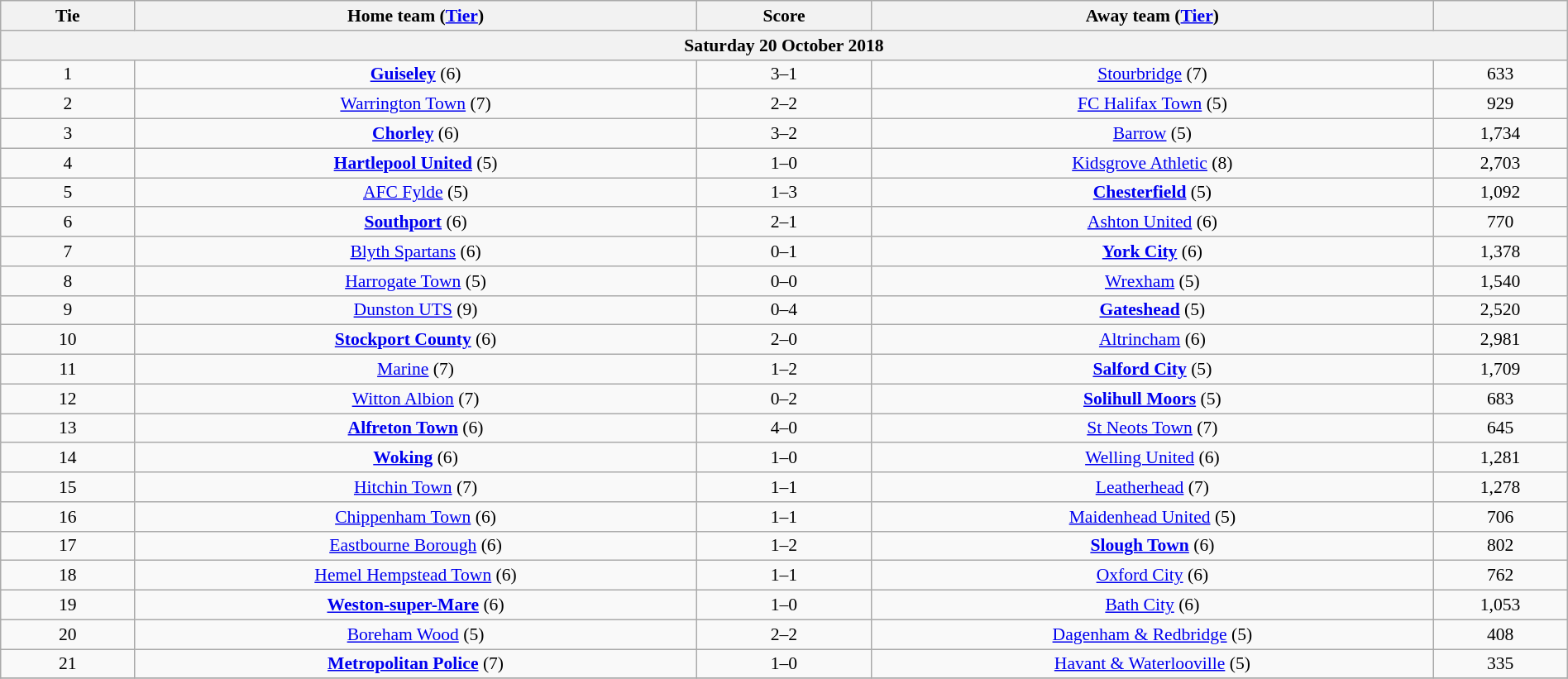<table class="wikitable" style="text-align:center; font-size:90%; width:100%">
<tr>
<th scope="col" style="width:  8.43%;">Tie</th>
<th scope="col" style="width: 35.29%;">Home team (<a href='#'>Tier</a>)</th>
<th scope="col" style="width: 11.00%;">Score</th>
<th scope="col" style="width: 35.29%;">Away team (<a href='#'>Tier</a>)</th>
<th scope="col" style="width:  8.43%;"></th>
</tr>
<tr>
<th colspan="5"><strong>Saturday 20 October 2018</strong></th>
</tr>
<tr>
<td>1</td>
<td><strong><a href='#'>Guiseley</a></strong> (6)</td>
<td>3–1</td>
<td><a href='#'>Stourbridge</a> (7)</td>
<td>633</td>
</tr>
<tr>
<td>2</td>
<td><a href='#'>Warrington Town</a> (7)</td>
<td>2–2</td>
<td><a href='#'>FC Halifax Town</a> (5)</td>
<td>929</td>
</tr>
<tr>
<td>3</td>
<td><strong><a href='#'>Chorley</a></strong> (6)</td>
<td>3–2</td>
<td><a href='#'>Barrow</a> (5)</td>
<td>1,734</td>
</tr>
<tr>
<td>4</td>
<td><strong><a href='#'>Hartlepool United</a></strong> (5)</td>
<td>1–0</td>
<td><a href='#'>Kidsgrove Athletic</a> (8)</td>
<td>2,703</td>
</tr>
<tr>
<td>5</td>
<td><a href='#'>AFC Fylde</a> (5)</td>
<td>1–3</td>
<td><strong><a href='#'>Chesterfield</a></strong> (5)</td>
<td>1,092</td>
</tr>
<tr>
<td>6</td>
<td><strong><a href='#'>Southport</a></strong> (6)</td>
<td>2–1</td>
<td><a href='#'>Ashton United</a> (6)</td>
<td>770</td>
</tr>
<tr>
<td>7</td>
<td><a href='#'>Blyth Spartans</a> (6)</td>
<td>0–1</td>
<td><strong><a href='#'>York City</a></strong> (6)</td>
<td>1,378</td>
</tr>
<tr>
<td>8</td>
<td><a href='#'>Harrogate Town</a> (5)</td>
<td>0–0</td>
<td><a href='#'>Wrexham</a> (5)</td>
<td>1,540</td>
</tr>
<tr>
<td>9</td>
<td><a href='#'>Dunston UTS</a> (9)</td>
<td>0–4</td>
<td><strong><a href='#'>Gateshead</a></strong> (5)</td>
<td>2,520</td>
</tr>
<tr>
<td>10</td>
<td><strong><a href='#'>Stockport County</a></strong> (6)</td>
<td>2–0</td>
<td><a href='#'>Altrincham</a> (6)</td>
<td>2,981</td>
</tr>
<tr>
<td>11</td>
<td><a href='#'>Marine</a> (7)</td>
<td>1–2</td>
<td><strong><a href='#'>Salford City</a></strong> (5)</td>
<td>1,709</td>
</tr>
<tr>
<td>12</td>
<td><a href='#'>Witton Albion</a> (7)</td>
<td>0–2</td>
<td><strong><a href='#'>Solihull Moors</a></strong> (5)</td>
<td>683</td>
</tr>
<tr>
<td>13</td>
<td><strong><a href='#'>Alfreton Town</a></strong> (6)</td>
<td>4–0</td>
<td><a href='#'>St Neots Town</a> (7)</td>
<td>645</td>
</tr>
<tr>
<td>14</td>
<td><strong><a href='#'>Woking</a></strong> (6)</td>
<td>1–0</td>
<td><a href='#'>Welling United</a> (6)</td>
<td>1,281</td>
</tr>
<tr>
<td>15</td>
<td><a href='#'>Hitchin Town</a> (7)</td>
<td>1–1</td>
<td><a href='#'>Leatherhead</a> (7)</td>
<td>1,278</td>
</tr>
<tr>
<td>16</td>
<td><a href='#'>Chippenham Town</a> (6)</td>
<td>1–1</td>
<td><a href='#'>Maidenhead United</a> (5)</td>
<td>706</td>
</tr>
<tr>
<td>17</td>
<td><a href='#'>Eastbourne Borough</a> (6)</td>
<td>1–2</td>
<td><strong><a href='#'>Slough Town</a></strong> (6)</td>
<td>802</td>
</tr>
<tr>
<td>18</td>
<td><a href='#'>Hemel Hempstead Town</a> (6)</td>
<td>1–1</td>
<td><a href='#'>Oxford City</a> (6)</td>
<td>762</td>
</tr>
<tr>
<td>19</td>
<td><strong><a href='#'>Weston-super-Mare</a></strong> (6)</td>
<td>1–0</td>
<td><a href='#'>Bath City</a> (6)</td>
<td>1,053</td>
</tr>
<tr>
<td>20</td>
<td><a href='#'>Boreham Wood</a> (5)</td>
<td>2–2</td>
<td><a href='#'>Dagenham & Redbridge</a> (5)</td>
<td>408</td>
</tr>
<tr>
<td>21</td>
<td><strong><a href='#'>Metropolitan Police</a></strong> (7)</td>
<td>1–0</td>
<td><a href='#'>Havant & Waterlooville</a> (5)</td>
<td>335</td>
</tr>
<tr>
</tr>
</table>
